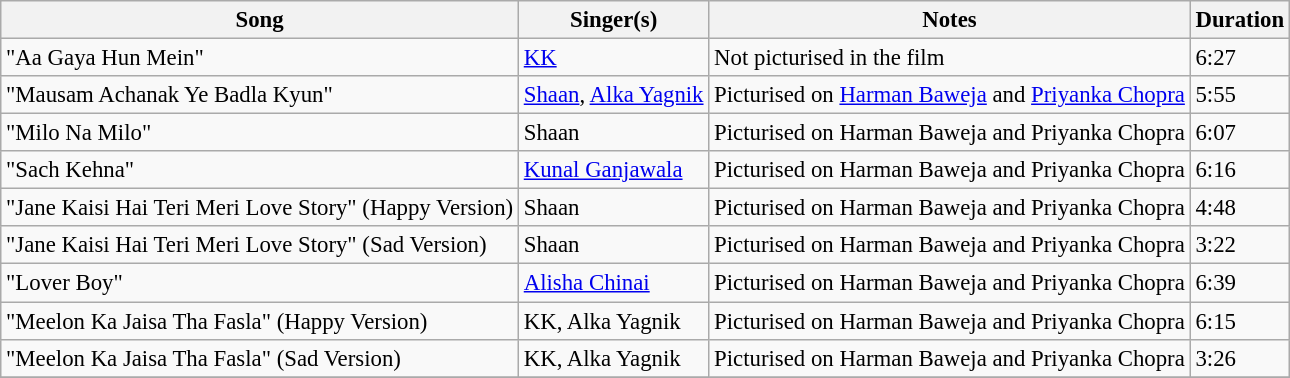<table class="wikitable" style="font-size:95%;">
<tr>
<th>Song</th>
<th>Singer(s)</th>
<th>Notes</th>
<th>Duration</th>
</tr>
<tr>
<td>"Aa Gaya Hun Mein"</td>
<td><a href='#'>KK</a></td>
<td>Not picturised in the film</td>
<td>6:27</td>
</tr>
<tr>
<td>"Mausam Achanak Ye Badla Kyun"</td>
<td><a href='#'>Shaan</a>, <a href='#'>Alka Yagnik</a></td>
<td>Picturised on <a href='#'>Harman Baweja</a> and <a href='#'>Priyanka Chopra</a></td>
<td>5:55</td>
</tr>
<tr>
<td>"Milo Na Milo"</td>
<td>Shaan</td>
<td>Picturised on Harman Baweja and Priyanka Chopra</td>
<td>6:07</td>
</tr>
<tr>
<td>"Sach Kehna"</td>
<td><a href='#'>Kunal Ganjawala</a></td>
<td>Picturised on Harman Baweja and Priyanka Chopra</td>
<td>6:16</td>
</tr>
<tr>
<td>"Jane Kaisi Hai Teri Meri Love Story" (Happy Version)</td>
<td>Shaan</td>
<td>Picturised on Harman Baweja and Priyanka Chopra</td>
<td>4:48</td>
</tr>
<tr>
<td>"Jane Kaisi Hai Teri Meri Love Story" (Sad Version)</td>
<td>Shaan</td>
<td>Picturised on Harman Baweja and Priyanka Chopra</td>
<td>3:22</td>
</tr>
<tr>
<td>"Lover Boy"</td>
<td><a href='#'>Alisha Chinai</a></td>
<td>Picturised on Harman Baweja and Priyanka Chopra</td>
<td>6:39</td>
</tr>
<tr>
<td>"Meelon Ka Jaisa Tha Fasla" (Happy Version)</td>
<td>KK, Alka Yagnik</td>
<td>Picturised on Harman Baweja and Priyanka Chopra</td>
<td>6:15</td>
</tr>
<tr>
<td>"Meelon Ka Jaisa Tha Fasla" (Sad Version)</td>
<td>KK, Alka Yagnik</td>
<td>Picturised on Harman Baweja and Priyanka Chopra</td>
<td>3:26</td>
</tr>
<tr>
</tr>
</table>
